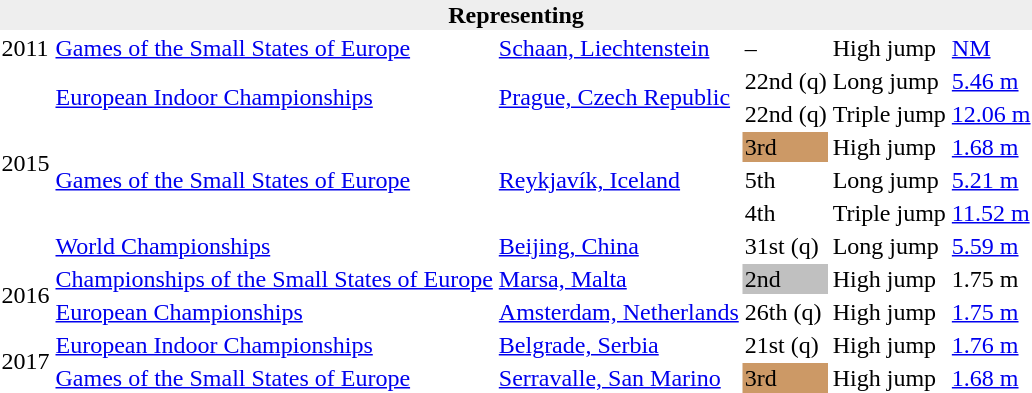<table>
<tr>
<th bgcolor="#eeeeee" colspan="6">Representing </th>
</tr>
<tr>
<td>2011</td>
<td><a href='#'>Games of the Small States of Europe</a></td>
<td><a href='#'>Schaan, Liechtenstein</a></td>
<td>–</td>
<td>High jump</td>
<td><a href='#'>NM</a></td>
</tr>
<tr>
<td rowspan=6>2015</td>
<td rowspan=2><a href='#'>European Indoor Championships</a></td>
<td rowspan=2><a href='#'>Prague, Czech Republic</a></td>
<td>22nd (q)</td>
<td>Long jump</td>
<td><a href='#'>5.46 m</a></td>
</tr>
<tr>
<td>22nd (q)</td>
<td>Triple jump</td>
<td><a href='#'>12.06 m</a></td>
</tr>
<tr>
<td rowspan=3><a href='#'>Games of the Small States of Europe</a></td>
<td rowspan=3><a href='#'>Reykjavík, Iceland</a></td>
<td bgcolor=cc9966>3rd</td>
<td>High jump</td>
<td><a href='#'>1.68 m</a></td>
</tr>
<tr>
<td>5th</td>
<td>Long jump</td>
<td><a href='#'>5.21 m</a></td>
</tr>
<tr>
<td>4th</td>
<td>Triple jump</td>
<td><a href='#'>11.52 m</a></td>
</tr>
<tr>
<td><a href='#'>World Championships</a></td>
<td><a href='#'>Beijing, China</a></td>
<td>31st (q)</td>
<td>Long jump</td>
<td><a href='#'>5.59 m</a></td>
</tr>
<tr>
<td rowspan=2>2016</td>
<td><a href='#'>Championships of the Small States of Europe</a></td>
<td><a href='#'>Marsa, Malta</a></td>
<td bgcolor=silver>2nd</td>
<td>High jump</td>
<td>1.75 m</td>
</tr>
<tr>
<td><a href='#'>European Championships</a></td>
<td><a href='#'>Amsterdam, Netherlands</a></td>
<td>26th (q)</td>
<td>High jump</td>
<td><a href='#'>1.75 m</a></td>
</tr>
<tr>
<td rowspan=2>2017</td>
<td><a href='#'>European Indoor Championships</a></td>
<td><a href='#'>Belgrade, Serbia</a></td>
<td>21st (q)</td>
<td>High jump</td>
<td><a href='#'>1.76 m</a></td>
</tr>
<tr>
<td><a href='#'>Games of the Small States of Europe</a></td>
<td><a href='#'>Serravalle, San Marino</a></td>
<td bgcolor=cc9966>3rd</td>
<td>High jump</td>
<td><a href='#'>1.68 m</a></td>
</tr>
</table>
